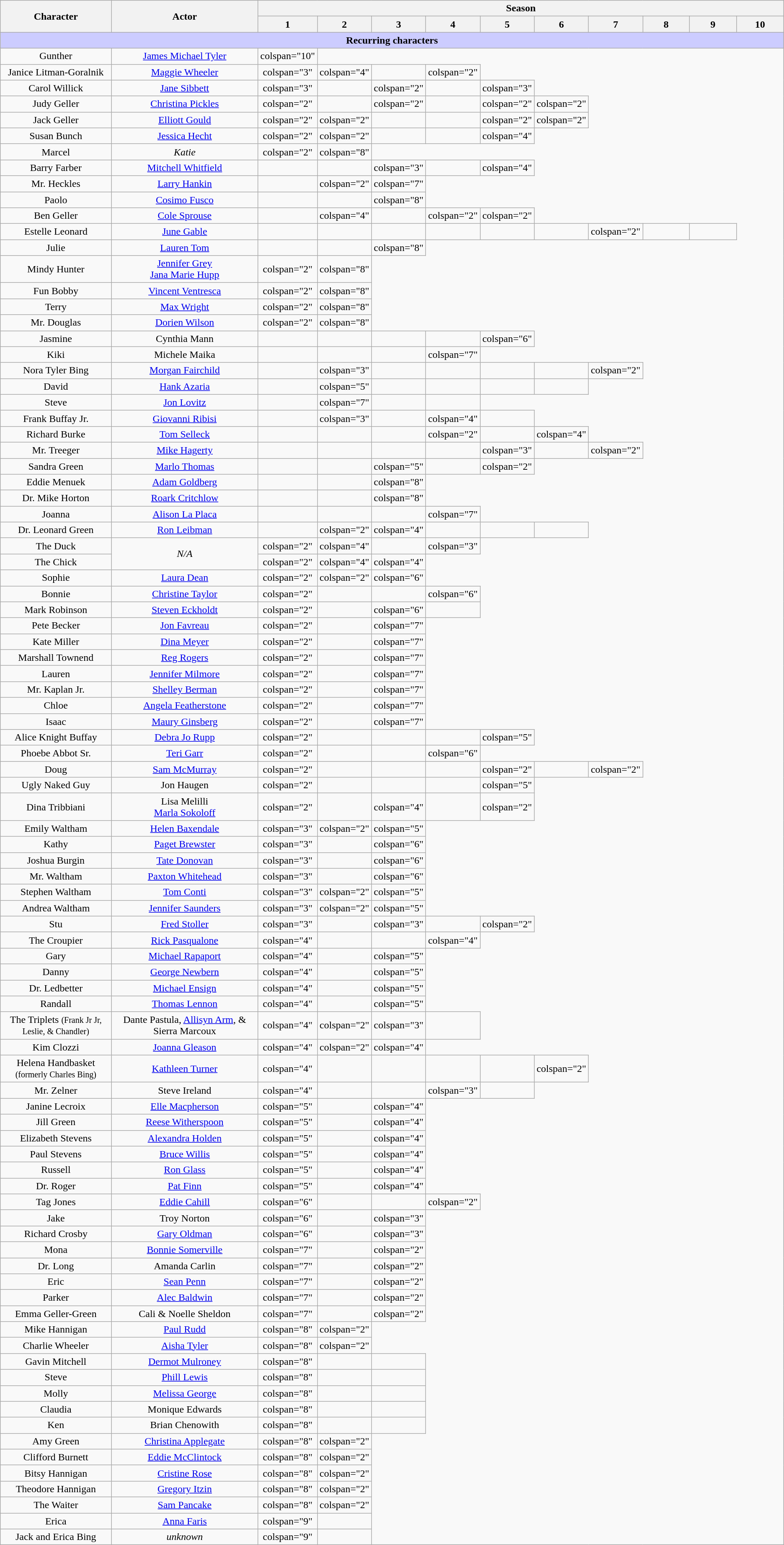<table class="wikitable sortable plainrowheaders" style="text-align:center">
<tr>
<th rowspan="2" style="width:15%;" scope="col">Character</th>
<th rowspan="2" style="width:20%;" scope="col">Actor</th>
<th colspan="10">Season</th>
</tr>
<tr>
<th style="width:6.5%;" scope="col">1</th>
<th style="width:6.5%;" scope="col">2</th>
<th style="width:6.5%;" scope="col">3</th>
<th style="width:6.5%;" scope="col">4</th>
<th style="width:6.5%;" scope="col">5</th>
<th style="width:6.5%;" scope="col">6</th>
<th style="width:6.5%;" scope="col">7</th>
<th style="width:6.5%;" scope="col">8</th>
<th style="width:6.5%;" scope="col">9</th>
<th style="width:6.5%;" scope="col">10</th>
</tr>
<tr>
<td scope="row" colspan="12" style="background-color:#ccccff; text-align:center"><strong>Recurring characters</strong></td>
</tr>
<tr>
<td>Gunther</td>
<td><a href='#'>James Michael Tyler</a></td>
<td>colspan="10" </td>
</tr>
<tr>
<td>Janice Litman-Goralnik</td>
<td><a href='#'>Maggie Wheeler</a></td>
<td>colspan="3" </td>
<td>colspan="4" </td>
<td></td>
<td>colspan="2" </td>
</tr>
<tr>
<td>Carol Willick</td>
<td><a href='#'>Jane Sibbett</a></td>
<td>colspan="3" </td>
<td></td>
<td>colspan="2" </td>
<td></td>
<td>colspan="3" </td>
</tr>
<tr>
<td>Judy Geller</td>
<td><a href='#'>Christina Pickles</a></td>
<td>colspan="2" </td>
<td></td>
<td>colspan="2" </td>
<td></td>
<td>colspan="2" </td>
<td>colspan="2" </td>
</tr>
<tr>
<td>Jack Geller</td>
<td><a href='#'>Elliott Gould</a></td>
<td>colspan="2" </td>
<td>colspan="2" </td>
<td></td>
<td></td>
<td>colspan="2" </td>
<td>colspan="2" </td>
</tr>
<tr>
<td>Susan Bunch</td>
<td><a href='#'>Jessica Hecht</a></td>
<td>colspan="2" </td>
<td>colspan="2" </td>
<td></td>
<td></td>
<td>colspan="4" </td>
</tr>
<tr>
<td>Marcel</td>
<td><em>Katie</em></td>
<td>colspan="2" </td>
<td>colspan="8" </td>
</tr>
<tr>
<td>Barry Farber</td>
<td><a href='#'>Mitchell Whitfield</a></td>
<td></td>
<td></td>
<td>colspan="3" </td>
<td></td>
<td>colspan="4" </td>
</tr>
<tr>
<td>Mr. Heckles</td>
<td><a href='#'>Larry Hankin</a></td>
<td></td>
<td>colspan="2" </td>
<td>colspan="7" </td>
</tr>
<tr>
<td>Paolo</td>
<td><a href='#'>Cosimo Fusco</a></td>
<td></td>
<td></td>
<td>colspan="8" </td>
</tr>
<tr>
<td>Ben Geller</td>
<td><a href='#'>Cole Sprouse</a></td>
<td></td>
<td>colspan="4" </td>
<td></td>
<td>colspan="2" </td>
<td>colspan="2" </td>
</tr>
<tr>
<td>Estelle Leonard</td>
<td><a href='#'>June Gable</a></td>
<td></td>
<td></td>
<td></td>
<td></td>
<td></td>
<td></td>
<td>colspan="2" </td>
<td></td>
<td></td>
</tr>
<tr>
<td>Julie</td>
<td><a href='#'>Lauren Tom</a></td>
<td></td>
<td></td>
<td>colspan="8" </td>
</tr>
<tr>
<td>Mindy Hunter</td>
<td><a href='#'>Jennifer Grey</a><br><a href='#'>Jana Marie Hupp</a></td>
<td>colspan="2" </td>
<td>colspan="8" </td>
</tr>
<tr>
<td>Fun Bobby</td>
<td><a href='#'>Vincent Ventresca</a></td>
<td>colspan="2" </td>
<td>colspan="8" </td>
</tr>
<tr>
<td>Terry</td>
<td><a href='#'>Max Wright</a></td>
<td>colspan="2" </td>
<td>colspan="8" </td>
</tr>
<tr>
<td>Mr. Douglas</td>
<td><a href='#'>Dorien Wilson</a></td>
<td>colspan="2" </td>
<td>colspan="8" </td>
</tr>
<tr>
<td>Jasmine</td>
<td>Cynthia Mann</td>
<td></td>
<td></td>
<td></td>
<td></td>
<td>colspan="6" </td>
</tr>
<tr>
<td>Kiki</td>
<td>Michele Maika</td>
<td></td>
<td></td>
<td></td>
<td>colspan="7" </td>
</tr>
<tr>
<td>Nora Tyler Bing</td>
<td><a href='#'>Morgan Fairchild</a></td>
<td></td>
<td>colspan="3" </td>
<td></td>
<td></td>
<td></td>
<td></td>
<td>colspan="2" </td>
</tr>
<tr>
<td>David</td>
<td><a href='#'>Hank Azaria</a></td>
<td></td>
<td>colspan="5" </td>
<td></td>
<td></td>
<td></td>
<td></td>
</tr>
<tr>
<td>Steve</td>
<td><a href='#'>Jon Lovitz</a></td>
<td></td>
<td>colspan="7" </td>
<td></td>
<td></td>
</tr>
<tr>
<td>Frank Buffay Jr.</td>
<td><a href='#'>Giovanni Ribisi</a></td>
<td></td>
<td>colspan="3" </td>
<td></td>
<td>colspan="4" </td>
<td></td>
</tr>
<tr>
<td>Richard Burke</td>
<td><a href='#'>Tom Selleck</a></td>
<td></td>
<td></td>
<td></td>
<td>colspan="2" </td>
<td></td>
<td>colspan="4" </td>
</tr>
<tr>
<td>Mr. Treeger</td>
<td><a href='#'>Mike Hagerty</a></td>
<td></td>
<td></td>
<td></td>
<td></td>
<td>colspan="3" </td>
<td></td>
<td>colspan="2" </td>
</tr>
<tr>
<td>Sandra Green</td>
<td><a href='#'>Marlo Thomas</a></td>
<td></td>
<td></td>
<td>colspan="5" </td>
<td></td>
<td>colspan="2" </td>
</tr>
<tr>
<td>Eddie Menuek</td>
<td><a href='#'>Adam Goldberg</a></td>
<td></td>
<td></td>
<td>colspan="8" </td>
</tr>
<tr>
<td>Dr. Mike Horton</td>
<td><a href='#'>Roark Critchlow</a></td>
<td></td>
<td></td>
<td>colspan="8" </td>
</tr>
<tr>
<td>Joanna</td>
<td><a href='#'>Alison La Placa</a></td>
<td></td>
<td></td>
<td></td>
<td>colspan="7" </td>
</tr>
<tr>
<td>Dr. Leonard Green</td>
<td><a href='#'>Ron Leibman</a></td>
<td></td>
<td>colspan="2" </td>
<td>colspan="4" </td>
<td></td>
<td></td>
<td></td>
</tr>
<tr>
<td>The Duck</td>
<td rowspan="2"><em>N/A</em></td>
<td>colspan="2" </td>
<td>colspan="4" </td>
<td></td>
<td>colspan="3" </td>
</tr>
<tr>
<td>The Chick</td>
<td>colspan="2" </td>
<td>colspan="4" </td>
<td>colspan="4" </td>
</tr>
<tr>
<td>Sophie</td>
<td><a href='#'>Laura Dean</a></td>
<td>colspan="2" </td>
<td>colspan="2" </td>
<td>colspan="6" </td>
</tr>
<tr>
<td>Bonnie</td>
<td><a href='#'>Christine Taylor</a></td>
<td>colspan="2" </td>
<td></td>
<td></td>
<td>colspan="6" </td>
</tr>
<tr>
<td>Mark Robinson</td>
<td><a href='#'>Steven Eckholdt</a></td>
<td>colspan="2" </td>
<td></td>
<td>colspan="6" </td>
<td></td>
</tr>
<tr>
<td>Pete Becker</td>
<td><a href='#'>Jon Favreau</a></td>
<td>colspan="2" </td>
<td></td>
<td>colspan="7" </td>
</tr>
<tr>
<td>Kate Miller</td>
<td><a href='#'>Dina Meyer</a></td>
<td>colspan="2" </td>
<td></td>
<td>colspan="7" </td>
</tr>
<tr>
<td>Marshall Townend</td>
<td><a href='#'>Reg Rogers</a></td>
<td>colspan="2" </td>
<td></td>
<td>colspan="7" </td>
</tr>
<tr>
<td>Lauren</td>
<td><a href='#'>Jennifer Milmore</a></td>
<td>colspan="2" </td>
<td></td>
<td>colspan="7" </td>
</tr>
<tr>
<td>Mr. Kaplan Jr.</td>
<td><a href='#'>Shelley Berman</a></td>
<td>colspan="2" </td>
<td></td>
<td>colspan="7" </td>
</tr>
<tr>
<td>Chloe</td>
<td><a href='#'>Angela Featherstone</a></td>
<td>colspan="2" </td>
<td></td>
<td>colspan="7" </td>
</tr>
<tr>
<td>Isaac</td>
<td><a href='#'>Maury Ginsberg</a></td>
<td>colspan="2" </td>
<td></td>
<td>colspan="7" </td>
</tr>
<tr>
<td>Alice Knight Buffay</td>
<td><a href='#'>Debra Jo Rupp</a></td>
<td>colspan="2" </td>
<td></td>
<td></td>
<td></td>
<td>colspan="5" </td>
</tr>
<tr>
<td>Phoebe Abbot Sr.</td>
<td><a href='#'>Teri Garr</a></td>
<td>colspan="2" </td>
<td></td>
<td></td>
<td>colspan="6" </td>
</tr>
<tr>
<td>Doug</td>
<td><a href='#'>Sam McMurray</a></td>
<td>colspan="2" </td>
<td></td>
<td></td>
<td></td>
<td>colspan="2" </td>
<td></td>
<td>colspan="2" </td>
</tr>
<tr>
<td>Ugly Naked Guy</td>
<td>Jon Haugen</td>
<td>colspan="2" </td>
<td></td>
<td></td>
<td></td>
<td>colspan="5" </td>
</tr>
<tr>
<td>Dina Tribbiani</td>
<td>Lisa Melilli<br><a href='#'>Marla Sokoloff</a></td>
<td>colspan="2" </td>
<td></td>
<td>colspan="4" </td>
<td></td>
<td>colspan="2" </td>
</tr>
<tr>
<td>Emily Waltham</td>
<td><a href='#'>Helen Baxendale</a></td>
<td>colspan="3" </td>
<td>colspan="2" </td>
<td>colspan="5" </td>
</tr>
<tr>
<td>Kathy</td>
<td><a href='#'>Paget Brewster</a></td>
<td>colspan="3" </td>
<td></td>
<td>colspan="6" </td>
</tr>
<tr>
<td>Joshua Burgin</td>
<td><a href='#'>Tate Donovan</a></td>
<td>colspan="3" </td>
<td></td>
<td>colspan="6" </td>
</tr>
<tr>
<td>Mr. Waltham</td>
<td><a href='#'>Paxton Whitehead</a></td>
<td>colspan="3" </td>
<td></td>
<td>colspan="6" </td>
</tr>
<tr>
<td>Stephen Waltham</td>
<td><a href='#'>Tom Conti</a></td>
<td>colspan="3" </td>
<td>colspan="2" </td>
<td>colspan="5" </td>
</tr>
<tr>
<td>Andrea Waltham</td>
<td><a href='#'>Jennifer Saunders</a></td>
<td>colspan="3" </td>
<td>colspan="2" </td>
<td>colspan="5" </td>
</tr>
<tr>
<td>Stu</td>
<td><a href='#'>Fred Stoller</a></td>
<td>colspan="3" </td>
<td></td>
<td>colspan="3" </td>
<td></td>
<td>colspan="2" </td>
</tr>
<tr>
<td>The Croupier</td>
<td><a href='#'>Rick Pasqualone</a></td>
<td>colspan="4" </td>
<td></td>
<td></td>
<td>colspan="4" </td>
</tr>
<tr>
<td>Gary</td>
<td><a href='#'>Michael Rapaport</a></td>
<td>colspan="4" </td>
<td></td>
<td>colspan="5" </td>
</tr>
<tr>
<td>Danny</td>
<td><a href='#'>George Newbern</a></td>
<td>colspan="4" </td>
<td></td>
<td>colspan="5" </td>
</tr>
<tr>
<td>Dr. Ledbetter</td>
<td><a href='#'>Michael Ensign</a></td>
<td>colspan="4" </td>
<td></td>
<td>colspan="5" </td>
</tr>
<tr>
<td>Randall</td>
<td><a href='#'>Thomas Lennon</a></td>
<td>colspan="4" </td>
<td></td>
<td>colspan="5" </td>
</tr>
<tr>
<td>The Triplets <small>(Frank Jr Jr,<br> Leslie, & Chandler)</small></td>
<td>Dante Pastula, <a href='#'>Allisyn Arm</a>, & Sierra Marcoux</td>
<td>colspan="4" </td>
<td>colspan="2" </td>
<td>colspan="3" </td>
<td></td>
</tr>
<tr>
<td>Kim Clozzi</td>
<td><a href='#'>Joanna Gleason</a></td>
<td>colspan="4" </td>
<td>colspan="2" </td>
<td>colspan="4" </td>
</tr>
<tr>
<td>Helena Handbasket<br><small>(formerly Charles Bing)</small></td>
<td><a href='#'>Kathleen Turner</a></td>
<td>colspan="4" </td>
<td></td>
<td></td>
<td></td>
<td></td>
<td>colspan="2" </td>
</tr>
<tr>
<td>Mr. Zelner</td>
<td>Steve Ireland</td>
<td>colspan="4" </td>
<td></td>
<td></td>
<td>colspan="3" </td>
<td></td>
</tr>
<tr>
<td>Janine Lecroix</td>
<td><a href='#'>Elle Macpherson</a></td>
<td>colspan="5" </td>
<td></td>
<td>colspan="4" </td>
</tr>
<tr>
<td>Jill Green</td>
<td><a href='#'>Reese Witherspoon</a></td>
<td>colspan="5" </td>
<td></td>
<td>colspan="4" </td>
</tr>
<tr>
<td>Elizabeth Stevens</td>
<td><a href='#'>Alexandra Holden</a></td>
<td>colspan="5" </td>
<td></td>
<td>colspan="4" </td>
</tr>
<tr>
<td>Paul Stevens</td>
<td><a href='#'>Bruce Willis</a></td>
<td>colspan="5" </td>
<td></td>
<td>colspan="4" </td>
</tr>
<tr>
<td>Russell</td>
<td><a href='#'>Ron Glass</a></td>
<td>colspan="5" </td>
<td></td>
<td>colspan="4" </td>
</tr>
<tr>
<td>Dr. Roger</td>
<td><a href='#'>Pat Finn</a></td>
<td>colspan="5" </td>
<td></td>
<td>colspan="4" </td>
</tr>
<tr>
<td>Tag Jones</td>
<td><a href='#'>Eddie Cahill</a></td>
<td>colspan="6" </td>
<td></td>
<td></td>
<td>colspan="2" </td>
</tr>
<tr>
<td>Jake</td>
<td>Troy Norton</td>
<td>colspan="6" </td>
<td></td>
<td>colspan="3" </td>
</tr>
<tr>
<td>Richard Crosby</td>
<td><a href='#'>Gary Oldman</a></td>
<td>colspan="6" </td>
<td></td>
<td>colspan="3" </td>
</tr>
<tr>
<td>Mona</td>
<td><a href='#'>Bonnie Somerville</a></td>
<td>colspan="7" </td>
<td></td>
<td>colspan="2" </td>
</tr>
<tr>
<td>Dr. Long</td>
<td>Amanda Carlin</td>
<td>colspan="7" </td>
<td></td>
<td>colspan="2" </td>
</tr>
<tr>
<td>Eric</td>
<td><a href='#'>Sean Penn</a></td>
<td>colspan="7" </td>
<td></td>
<td>colspan="2" </td>
</tr>
<tr>
<td>Parker</td>
<td><a href='#'>Alec Baldwin</a></td>
<td>colspan="7" </td>
<td></td>
<td>colspan="2" </td>
</tr>
<tr>
<td>Emma Geller-Green</td>
<td>Cali & Noelle Sheldon</td>
<td>colspan="7" </td>
<td></td>
<td>colspan="2" </td>
</tr>
<tr>
<td>Mike Hannigan</td>
<td><a href='#'>Paul Rudd</a></td>
<td>colspan="8" </td>
<td>colspan="2" </td>
</tr>
<tr>
<td>Charlie Wheeler</td>
<td><a href='#'>Aisha Tyler</a></td>
<td>colspan="8" </td>
<td>colspan="2" </td>
</tr>
<tr>
<td>Gavin Mitchell</td>
<td><a href='#'>Dermot Mulroney</a></td>
<td>colspan="8" </td>
<td></td>
<td></td>
</tr>
<tr>
<td>Steve</td>
<td><a href='#'>Phill Lewis</a></td>
<td>colspan="8" </td>
<td></td>
<td></td>
</tr>
<tr>
<td>Molly</td>
<td><a href='#'>Melissa George</a></td>
<td>colspan="8" </td>
<td></td>
<td></td>
</tr>
<tr>
<td>Claudia</td>
<td>Monique Edwards</td>
<td>colspan="8" </td>
<td></td>
<td></td>
</tr>
<tr>
<td>Ken</td>
<td>Brian Chenowith</td>
<td>colspan="8" </td>
<td></td>
<td></td>
</tr>
<tr>
<td>Amy Green</td>
<td><a href='#'>Christina Applegate</a></td>
<td>colspan="8" </td>
<td>colspan="2" </td>
</tr>
<tr>
<td>Clifford Burnett</td>
<td><a href='#'>Eddie McClintock</a></td>
<td>colspan="8" </td>
<td>colspan="2" </td>
</tr>
<tr>
<td>Bitsy Hannigan</td>
<td><a href='#'>Cristine Rose</a></td>
<td>colspan="8" </td>
<td>colspan="2" </td>
</tr>
<tr>
<td>Theodore Hannigan</td>
<td><a href='#'>Gregory Itzin</a></td>
<td>colspan="8" </td>
<td>colspan="2" </td>
</tr>
<tr>
<td>The Waiter</td>
<td><a href='#'>Sam Pancake</a></td>
<td>colspan="8" </td>
<td>colspan="2" </td>
</tr>
<tr>
<td>Erica</td>
<td><a href='#'>Anna Faris</a></td>
<td>colspan="9" </td>
<td></td>
</tr>
<tr>
<td>Jack and Erica Bing</td>
<td><em>unknown</em></td>
<td>colspan="9" </td>
<td></td>
</tr>
</table>
